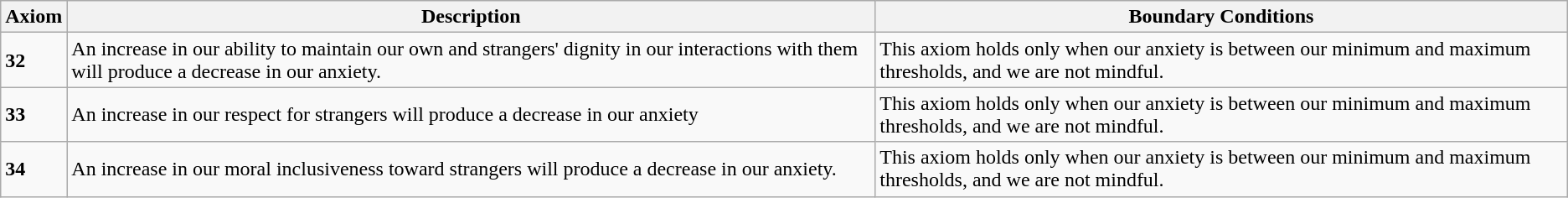<table class="wikitable">
<tr>
<th>Axiom</th>
<th>Description</th>
<th>Boundary Conditions</th>
</tr>
<tr>
<td><strong>32</strong></td>
<td>An increase in our ability to maintain our own and strangers' dignity in our interactions with them will produce a decrease in our anxiety.</td>
<td>This axiom holds only when our anxiety is between our minimum and maximum thresholds, and we are not mindful.</td>
</tr>
<tr>
<td><strong>33</strong></td>
<td>An increase in our respect for strangers will produce a decrease in our anxiety</td>
<td>This axiom holds only when our anxiety is between our minimum and maximum thresholds, and we are not mindful.</td>
</tr>
<tr>
<td><strong>34</strong></td>
<td>An increase in our moral inclusiveness toward strangers will produce a decrease in our anxiety.</td>
<td>This axiom holds only when our anxiety is between our minimum and maximum thresholds, and we are not mindful.</td>
</tr>
</table>
